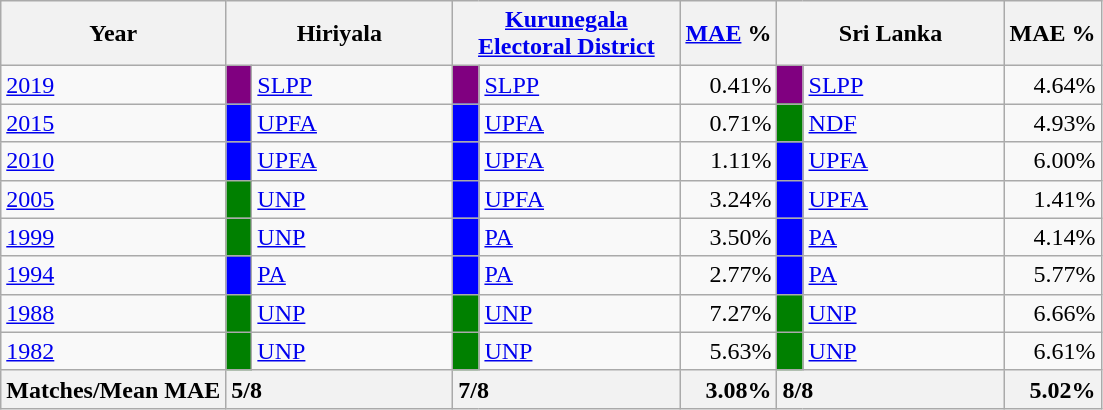<table class="wikitable">
<tr>
<th>Year</th>
<th colspan="2" width="144px">Hiriyala</th>
<th colspan="2" width="144px"><a href='#'>Kurunegala Electoral District</a></th>
<th><a href='#'>MAE</a> %</th>
<th colspan="2" width="144px">Sri Lanka</th>
<th>MAE %</th>
</tr>
<tr>
<td><a href='#'>2019</a></td>
<td style="background-color:purple;" width="10px"></td>
<td style="text-align:left;"><a href='#'>SLPP</a></td>
<td style="background-color:purple;" width="10px"></td>
<td style="text-align:left;"><a href='#'>SLPP</a></td>
<td style="text-align:right;">0.41%</td>
<td style="background-color:purple;" width="10px"></td>
<td style="text-align:left;"><a href='#'>SLPP</a></td>
<td style="text-align:right;">4.64%</td>
</tr>
<tr>
<td><a href='#'>2015</a></td>
<td style="background-color:blue;" width="10px"></td>
<td style="text-align:left;"><a href='#'>UPFA</a></td>
<td style="background-color:blue;" width="10px"></td>
<td style="text-align:left;"><a href='#'>UPFA</a></td>
<td style="text-align:right;">0.71%</td>
<td style="background-color:green;" width="10px"></td>
<td style="text-align:left;"><a href='#'>NDF</a></td>
<td style="text-align:right;">4.93%</td>
</tr>
<tr>
<td><a href='#'>2010</a></td>
<td style="background-color:blue;" width="10px"></td>
<td style="text-align:left;"><a href='#'>UPFA</a></td>
<td style="background-color:blue;" width="10px"></td>
<td style="text-align:left;"><a href='#'>UPFA</a></td>
<td style="text-align:right;">1.11%</td>
<td style="background-color:blue;" width="10px"></td>
<td style="text-align:left;"><a href='#'>UPFA</a></td>
<td style="text-align:right;">6.00%</td>
</tr>
<tr>
<td><a href='#'>2005</a></td>
<td style="background-color:green;" width="10px"></td>
<td style="text-align:left;"><a href='#'>UNP</a></td>
<td style="background-color:blue;" width="10px"></td>
<td style="text-align:left;"><a href='#'>UPFA</a></td>
<td style="text-align:right;">3.24%</td>
<td style="background-color:blue;" width="10px"></td>
<td style="text-align:left;"><a href='#'>UPFA</a></td>
<td style="text-align:right;">1.41%</td>
</tr>
<tr>
<td><a href='#'>1999</a></td>
<td style="background-color:green;" width="10px"></td>
<td style="text-align:left;"><a href='#'>UNP</a></td>
<td style="background-color:blue;" width="10px"></td>
<td style="text-align:left;"><a href='#'>PA</a></td>
<td style="text-align:right;">3.50%</td>
<td style="background-color:blue;" width="10px"></td>
<td style="text-align:left;"><a href='#'>PA</a></td>
<td style="text-align:right;">4.14%</td>
</tr>
<tr>
<td><a href='#'>1994</a></td>
<td style="background-color:blue;" width="10px"></td>
<td style="text-align:left;"><a href='#'>PA</a></td>
<td style="background-color:blue;" width="10px"></td>
<td style="text-align:left;"><a href='#'>PA</a></td>
<td style="text-align:right;">2.77%</td>
<td style="background-color:blue;" width="10px"></td>
<td style="text-align:left;"><a href='#'>PA</a></td>
<td style="text-align:right;">5.77%</td>
</tr>
<tr>
<td><a href='#'>1988</a></td>
<td style="background-color:green;" width="10px"></td>
<td style="text-align:left;"><a href='#'>UNP</a></td>
<td style="background-color:green;" width="10px"></td>
<td style="text-align:left;"><a href='#'>UNP</a></td>
<td style="text-align:right;">7.27%</td>
<td style="background-color:green;" width="10px"></td>
<td style="text-align:left;"><a href='#'>UNP</a></td>
<td style="text-align:right;">6.66%</td>
</tr>
<tr>
<td><a href='#'>1982</a></td>
<td style="background-color:green;" width="10px"></td>
<td style="text-align:left;"><a href='#'>UNP</a></td>
<td style="background-color:green;" width="10px"></td>
<td style="text-align:left;"><a href='#'>UNP</a></td>
<td style="text-align:right;">5.63%</td>
<td style="background-color:green;" width="10px"></td>
<td style="text-align:left;"><a href='#'>UNP</a></td>
<td style="text-align:right;">6.61%</td>
</tr>
<tr>
<th>Matches/Mean MAE</th>
<th style="text-align:left;"colspan="2" width="144px">5/8</th>
<th style="text-align:left;"colspan="2" width="144px">7/8</th>
<th style="text-align:right;">3.08%</th>
<th style="text-align:left;"colspan="2" width="144px">8/8</th>
<th style="text-align:right;">5.02%</th>
</tr>
</table>
